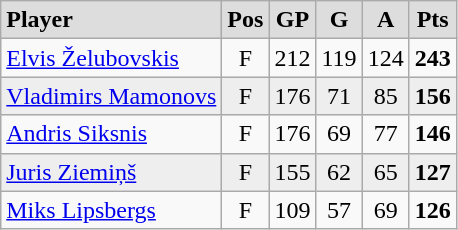<table class="wikitable">
<tr align="center" style="font-weight:bold; background-color:#dddddd;">
<td align="left">Player</td>
<td>Pos</td>
<td>GP</td>
<td>G</td>
<td>A</td>
<td>Pts</td>
</tr>
<tr align="center">
<td align="left"><a href='#'>Elvis Želubovskis</a></td>
<td>F</td>
<td>212</td>
<td>119</td>
<td>124</td>
<td><strong>243</strong></td>
</tr>
<tr align="center" bgcolor="#eeeeee">
<td align="left"><a href='#'>Vladimirs Mamonovs</a></td>
<td>F</td>
<td>176</td>
<td>71</td>
<td>85</td>
<td><strong>156</strong></td>
</tr>
<tr align="center">
<td align="left"><a href='#'>Andris Siksnis</a></td>
<td>F</td>
<td>176</td>
<td>69</td>
<td>77</td>
<td><strong>146</strong></td>
</tr>
<tr align="center" bgcolor="#eeeeee">
<td align="left"><a href='#'>Juris Ziemiņš</a></td>
<td>F</td>
<td>155</td>
<td>62</td>
<td>65</td>
<td><strong>127</strong></td>
</tr>
<tr align="center">
<td align="left"><a href='#'>Miks Lipsbergs</a></td>
<td>F</td>
<td>109</td>
<td>57</td>
<td>69</td>
<td><strong>126</strong></td>
</tr>
</table>
